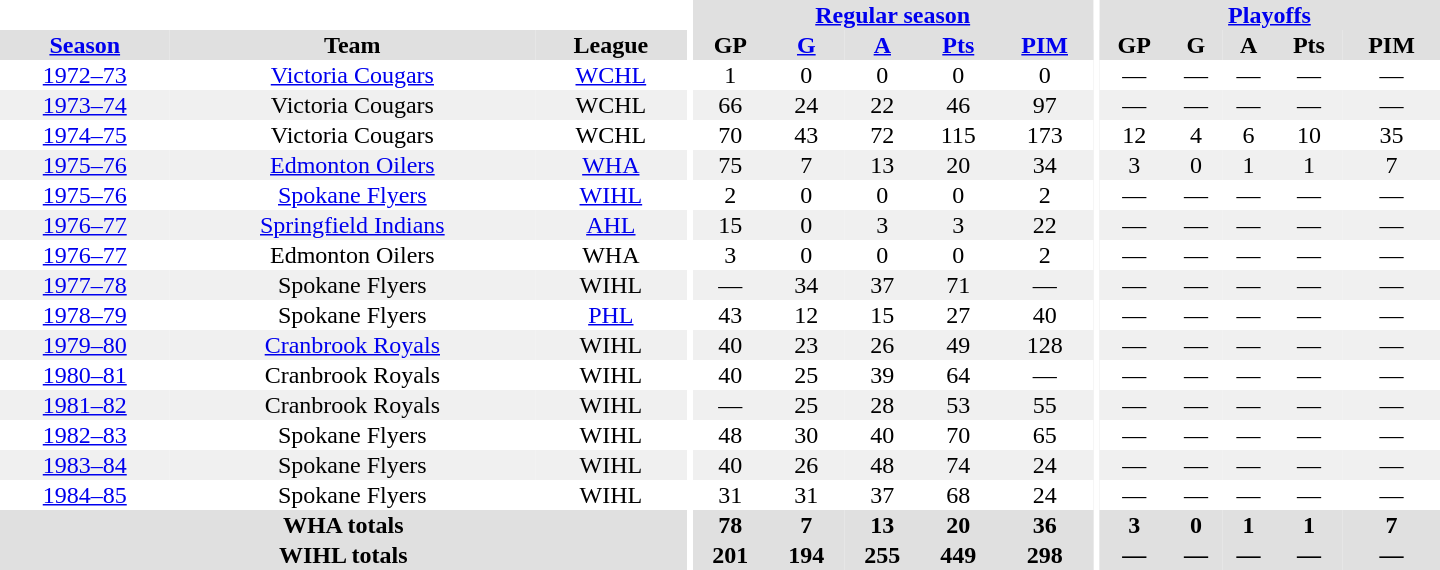<table border="0" cellpadding="1" cellspacing="0" style="text-align:center; width:60em">
<tr bgcolor="#e0e0e0">
<th colspan="3" bgcolor="#ffffff"></th>
<th rowspan="99" bgcolor="#ffffff"></th>
<th colspan="5"><a href='#'>Regular season</a></th>
<th rowspan="99" bgcolor="#ffffff"></th>
<th colspan="5"><a href='#'>Playoffs</a></th>
</tr>
<tr bgcolor="#e0e0e0">
<th><a href='#'>Season</a></th>
<th>Team</th>
<th>League</th>
<th>GP</th>
<th><a href='#'>G</a></th>
<th><a href='#'>A</a></th>
<th><a href='#'>Pts</a></th>
<th><a href='#'>PIM</a></th>
<th>GP</th>
<th>G</th>
<th>A</th>
<th>Pts</th>
<th>PIM</th>
</tr>
<tr>
<td><a href='#'>1972–73</a></td>
<td><a href='#'>Victoria Cougars</a></td>
<td><a href='#'>WCHL</a></td>
<td>1</td>
<td>0</td>
<td>0</td>
<td>0</td>
<td>0</td>
<td>—</td>
<td>—</td>
<td>—</td>
<td>—</td>
<td>—</td>
</tr>
<tr bgcolor="#f0f0f0">
<td><a href='#'>1973–74</a></td>
<td>Victoria Cougars</td>
<td>WCHL</td>
<td>66</td>
<td>24</td>
<td>22</td>
<td>46</td>
<td>97</td>
<td>—</td>
<td>—</td>
<td>—</td>
<td>—</td>
<td>—</td>
</tr>
<tr>
<td><a href='#'>1974–75</a></td>
<td>Victoria Cougars</td>
<td>WCHL</td>
<td>70</td>
<td>43</td>
<td>72</td>
<td>115</td>
<td>173</td>
<td>12</td>
<td>4</td>
<td>6</td>
<td>10</td>
<td>35</td>
</tr>
<tr bgcolor="#f0f0f0">
<td><a href='#'>1975–76</a></td>
<td><a href='#'>Edmonton Oilers</a></td>
<td><a href='#'>WHA</a></td>
<td>75</td>
<td>7</td>
<td>13</td>
<td>20</td>
<td>34</td>
<td>3</td>
<td>0</td>
<td>1</td>
<td>1</td>
<td>7</td>
</tr>
<tr>
<td><a href='#'>1975–76</a></td>
<td><a href='#'>Spokane Flyers</a></td>
<td><a href='#'>WIHL</a></td>
<td>2</td>
<td>0</td>
<td>0</td>
<td>0</td>
<td>2</td>
<td>—</td>
<td>—</td>
<td>—</td>
<td>—</td>
<td>—</td>
</tr>
<tr bgcolor="#f0f0f0">
<td><a href='#'>1976–77</a></td>
<td><a href='#'>Springfield Indians</a></td>
<td><a href='#'>AHL</a></td>
<td>15</td>
<td>0</td>
<td>3</td>
<td>3</td>
<td>22</td>
<td>—</td>
<td>—</td>
<td>—</td>
<td>—</td>
<td>—</td>
</tr>
<tr>
<td><a href='#'>1976–77</a></td>
<td>Edmonton Oilers</td>
<td>WHA</td>
<td>3</td>
<td>0</td>
<td>0</td>
<td>0</td>
<td>2</td>
<td>—</td>
<td>—</td>
<td>—</td>
<td>—</td>
<td>—</td>
</tr>
<tr bgcolor="#f0f0f0">
<td><a href='#'>1977–78</a></td>
<td>Spokane Flyers</td>
<td>WIHL</td>
<td>—</td>
<td>34</td>
<td>37</td>
<td>71</td>
<td>—</td>
<td>—</td>
<td>—</td>
<td>—</td>
<td>—</td>
<td>—</td>
</tr>
<tr>
<td><a href='#'>1978–79</a></td>
<td>Spokane Flyers</td>
<td><a href='#'>PHL</a></td>
<td>43</td>
<td>12</td>
<td>15</td>
<td>27</td>
<td>40</td>
<td>—</td>
<td>—</td>
<td>—</td>
<td>—</td>
<td>—</td>
</tr>
<tr bgcolor="#f0f0f0">
<td><a href='#'>1979–80</a></td>
<td><a href='#'>Cranbrook Royals</a></td>
<td>WIHL</td>
<td>40</td>
<td>23</td>
<td>26</td>
<td>49</td>
<td>128</td>
<td>—</td>
<td>—</td>
<td>—</td>
<td>—</td>
<td>—</td>
</tr>
<tr>
<td><a href='#'>1980–81</a></td>
<td>Cranbrook Royals</td>
<td>WIHL</td>
<td>40</td>
<td>25</td>
<td>39</td>
<td>64</td>
<td>—</td>
<td>—</td>
<td>—</td>
<td>—</td>
<td>—</td>
<td>—</td>
</tr>
<tr bgcolor="#f0f0f0">
<td><a href='#'>1981–82</a></td>
<td>Cranbrook Royals</td>
<td>WIHL</td>
<td>—</td>
<td>25</td>
<td>28</td>
<td>53</td>
<td>55</td>
<td>—</td>
<td>—</td>
<td>—</td>
<td>—</td>
<td>—</td>
</tr>
<tr>
<td><a href='#'>1982–83</a></td>
<td>Spokane Flyers</td>
<td>WIHL</td>
<td>48</td>
<td>30</td>
<td>40</td>
<td>70</td>
<td>65</td>
<td>—</td>
<td>—</td>
<td>—</td>
<td>—</td>
<td>—</td>
</tr>
<tr bgcolor="#f0f0f0">
<td><a href='#'>1983–84</a></td>
<td>Spokane Flyers</td>
<td>WIHL</td>
<td>40</td>
<td>26</td>
<td>48</td>
<td>74</td>
<td>24</td>
<td>—</td>
<td>—</td>
<td>—</td>
<td>—</td>
<td>—</td>
</tr>
<tr>
<td><a href='#'>1984–85</a></td>
<td>Spokane Flyers</td>
<td>WIHL</td>
<td>31</td>
<td>31</td>
<td>37</td>
<td>68</td>
<td>24</td>
<td>—</td>
<td>—</td>
<td>—</td>
<td>—</td>
<td>—</td>
</tr>
<tr>
</tr>
<tr ALIGN="center" bgcolor="#e0e0e0">
<th colspan="3">WHA totals</th>
<th ALIGN="center">78</th>
<th ALIGN="center">7</th>
<th ALIGN="center">13</th>
<th ALIGN="center">20</th>
<th ALIGN="center">36</th>
<th ALIGN="center">3</th>
<th ALIGN="center">0</th>
<th ALIGN="center">1</th>
<th ALIGN="center">1</th>
<th ALIGN="center">7</th>
</tr>
<tr>
</tr>
<tr ALIGN="center" bgcolor="#e0e0e0">
<th colspan="3">WIHL totals</th>
<th ALIGN="center">201</th>
<th ALIGN="center">194</th>
<th ALIGN="center">255</th>
<th ALIGN="center">449</th>
<th ALIGN="center">298</th>
<th ALIGN="center">—</th>
<th ALIGN="center">—</th>
<th ALIGN="center">—</th>
<th ALIGN="center">—</th>
<th ALIGN="center">—</th>
</tr>
</table>
